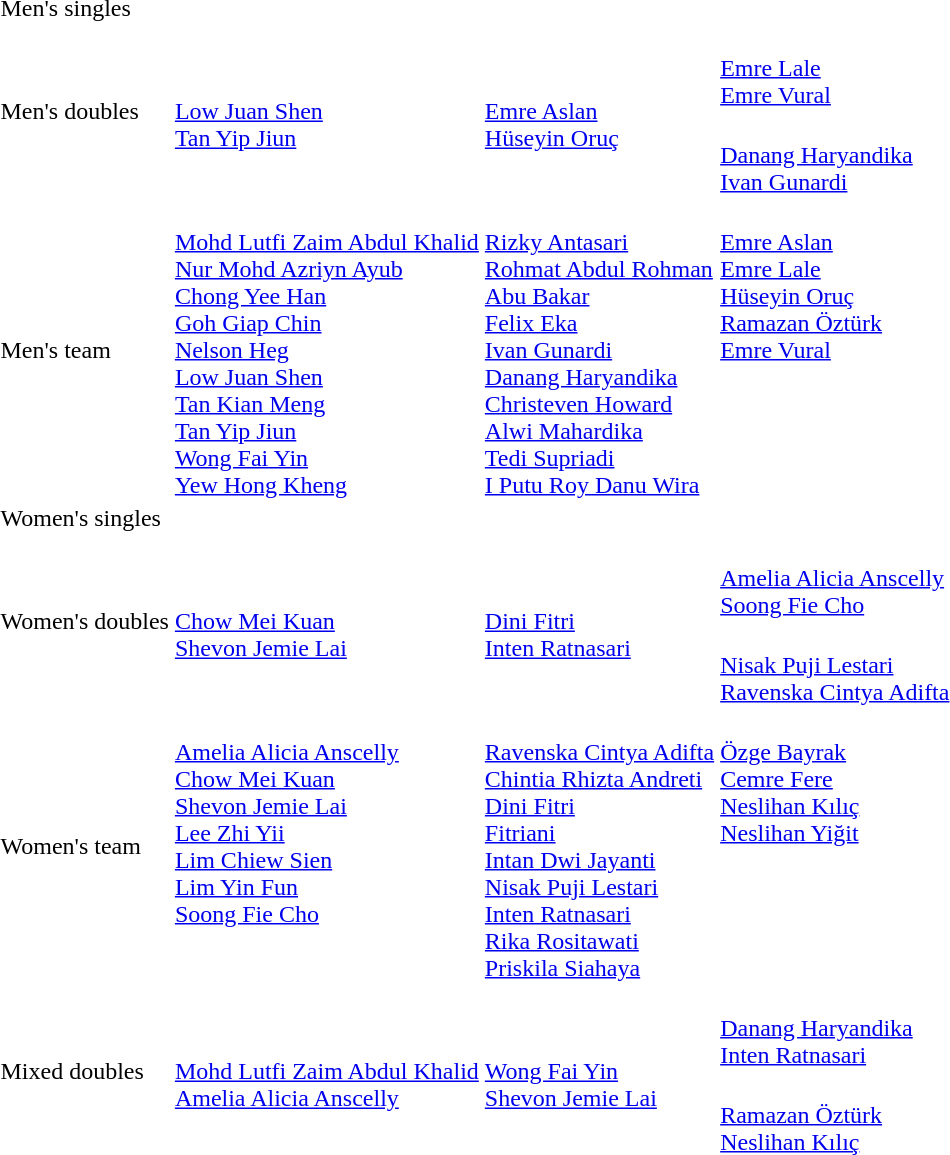<table>
<tr>
<td rowspan=2>Men's singles</td>
<td rowspan=2></td>
<td rowspan=2></td>
<td></td>
</tr>
<tr>
<td></td>
</tr>
<tr>
<td rowspan=2>Men's doubles</td>
<td rowspan=2><br><a href='#'>Low Juan Shen</a><br><a href='#'>Tan Yip Jiun</a></td>
<td rowspan=2><br><a href='#'>Emre Aslan</a><br><a href='#'>Hüseyin Oruç</a></td>
<td><br><a href='#'>Emre Lale</a><br><a href='#'>Emre Vural</a></td>
</tr>
<tr>
<td><br><a href='#'>Danang Haryandika</a><br><a href='#'>Ivan Gunardi</a></td>
</tr>
<tr>
<td>Men's team</td>
<td><br><a href='#'>Mohd Lutfi Zaim Abdul Khalid</a><br><a href='#'>Nur Mohd Azriyn Ayub</a><br><a href='#'>Chong Yee Han</a><br><a href='#'>Goh Giap Chin</a><br><a href='#'>Nelson Heg</a><br><a href='#'>Low Juan Shen</a><br><a href='#'>Tan Kian Meng</a><br><a href='#'>Tan Yip Jiun</a><br><a href='#'>Wong Fai Yin</a><br><a href='#'>Yew Hong Kheng</a></td>
<td><br><a href='#'>Rizky Antasari</a><br><a href='#'>Rohmat Abdul Rohman</a><br><a href='#'>Abu Bakar</a><br><a href='#'>Felix Eka</a><br><a href='#'>Ivan Gunardi</a><br><a href='#'>Danang Haryandika</a><br><a href='#'>Christeven Howard</a><br><a href='#'>Alwi Mahardika</a><br><a href='#'>Tedi Supriadi</a><br><a href='#'>I Putu Roy Danu Wira</a></td>
<td valign=top><br><a href='#'>Emre Aslan</a><br><a href='#'>Emre Lale</a><br><a href='#'>Hüseyin Oruç</a><br><a href='#'>Ramazan Öztürk</a><br><a href='#'>Emre Vural</a></td>
</tr>
<tr>
<td rowspan=2>Women's singles</td>
<td rowspan=2></td>
<td rowspan=2></td>
<td></td>
</tr>
<tr>
<td></td>
</tr>
<tr>
<td rowspan=2>Women's doubles</td>
<td rowspan=2><br><a href='#'>Chow Mei Kuan</a><br><a href='#'>Shevon Jemie Lai</a></td>
<td rowspan=2><br><a href='#'>Dini Fitri</a><br><a href='#'>Inten Ratnasari</a></td>
<td><br><a href='#'>Amelia Alicia Anscelly</a><br><a href='#'>Soong Fie Cho</a></td>
</tr>
<tr>
<td><br><a href='#'>Nisak Puji Lestari</a><br><a href='#'>Ravenska Cintya Adifta</a></td>
</tr>
<tr>
<td>Women's team</td>
<td valign=top><br><a href='#'>Amelia Alicia Anscelly</a><br><a href='#'>Chow Mei Kuan</a><br><a href='#'>Shevon Jemie Lai</a><br><a href='#'>Lee Zhi Yii</a><br><a href='#'>Lim Chiew Sien</a><br><a href='#'>Lim Yin Fun</a><br><a href='#'>Soong Fie Cho</a></td>
<td><br><a href='#'>Ravenska Cintya Adifta</a><br><a href='#'>Chintia Rhizta Andreti</a><br><a href='#'>Dini Fitri</a><br><a href='#'>Fitriani</a><br><a href='#'>Intan Dwi Jayanti</a><br><a href='#'>Nisak Puji Lestari</a><br><a href='#'>Inten Ratnasari</a><br><a href='#'>Rika Rositawati</a><br><a href='#'>Priskila Siahaya</a></td>
<td valign=top><br><a href='#'>Özge Bayrak</a><br><a href='#'>Cemre Fere</a><br><a href='#'>Neslihan Kılıç</a><br><a href='#'>Neslihan Yiğit</a></td>
</tr>
<tr>
<td rowspan=2>Mixed doubles</td>
<td rowspan=2><br><a href='#'>Mohd Lutfi Zaim Abdul Khalid</a><br><a href='#'>Amelia Alicia Anscelly</a></td>
<td rowspan=2><br><a href='#'>Wong Fai Yin</a><br><a href='#'>Shevon Jemie Lai</a></td>
<td><br><a href='#'>Danang Haryandika</a><br><a href='#'>Inten Ratnasari</a></td>
</tr>
<tr>
<td><br><a href='#'>Ramazan Öztürk</a><br><a href='#'>Neslihan Kılıç</a></td>
</tr>
</table>
